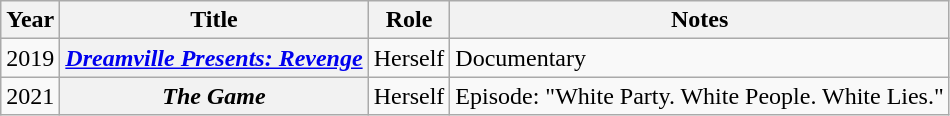<table class="wikitable sortable plainrowheaders">
<tr>
<th scope="col">Year</th>
<th scope="col">Title</th>
<th scope="col">Role</th>
<th scope="col" class="unsortable">Notes</th>
</tr>
<tr>
<td>2019</td>
<th scope="row"><em><a href='#'>Dreamville Presents: Revenge</a></em></th>
<td>Herself</td>
<td>Documentary</td>
</tr>
<tr>
<td>2021</td>
<th scope="row"><em>The Game</em></th>
<td>Herself</td>
<td>Episode: "White Party. White People. White Lies."</td>
</tr>
</table>
